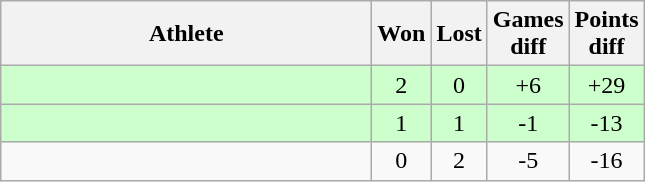<table class="wikitable">
<tr>
<th style="width:15em">Athlete</th>
<th>Won</th>
<th>Lost</th>
<th>Games<br>diff</th>
<th>Points<br>diff</th>
</tr>
<tr bgcolor="#ccffcc">
<td></td>
<td align="center">2</td>
<td align="center">0</td>
<td align="center">+6</td>
<td align="center">+29</td>
</tr>
<tr bgcolor="#ccffcc">
<td></td>
<td align="center">1</td>
<td align="center">1</td>
<td align="center">-1</td>
<td align="center">-13</td>
</tr>
<tr>
<td></td>
<td align="center">0</td>
<td align="center">2</td>
<td align="center">-5</td>
<td align="center">-16</td>
</tr>
</table>
